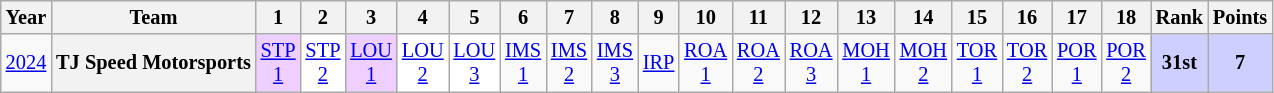<table class="wikitable" style="text-align:center; font-size:85%">
<tr>
<th>Year</th>
<th>Team</th>
<th>1</th>
<th>2</th>
<th>3</th>
<th>4</th>
<th>5</th>
<th>6</th>
<th>7</th>
<th>8</th>
<th>9</th>
<th>10</th>
<th>11</th>
<th>12</th>
<th>13</th>
<th>14</th>
<th>15</th>
<th>16</th>
<th>17</th>
<th>18</th>
<th>Rank</th>
<th>Points</th>
</tr>
<tr>
<td><a href='#'>2024</a></td>
<th nowrap>TJ Speed Motorsports</th>
<td style="background:#EFCFFF;"><a href='#'>STP<br>1</a><br></td>
<td style="background:#FFFFFF;"><a href='#'>STP<br>2</a><br></td>
<td style="background:#EFCFFF;"><a href='#'>LOU<br>1</a><br></td>
<td style="background:#FFFFFF;"><a href='#'>LOU<br>2</a><br></td>
<td style="background:#FFFFFF;"><a href='#'>LOU<br>3</a><br></td>
<td style="background:#;"><a href='#'>IMS<br>1</a></td>
<td style="background:#;"><a href='#'>IMS<br>2</a></td>
<td style="background:#;"><a href='#'>IMS<br>3</a></td>
<td style="background:#;"><a href='#'>IRP</a></td>
<td style="background:#;"><a href='#'>ROA<br>1</a></td>
<td style="background:#;"><a href='#'>ROA<br>2</a></td>
<td style="background:#;"><a href='#'>ROA<br>3</a></td>
<td style="background:#;"><a href='#'>MOH<br>1</a></td>
<td style="background:#;"><a href='#'>MOH<br>2</a></td>
<td style="background:#;"><a href='#'>TOR<br>1</a></td>
<td style="background:#;"><a href='#'>TOR<br>2</a></td>
<td style="background:#;"><a href='#'>POR<br>1</a></td>
<td style="background:#;"><a href='#'>POR<br>2</a></td>
<th style="background:#CFCFFF;">31st</th>
<th style="background:#CFCFFF;">7</th>
</tr>
</table>
